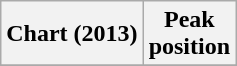<table class="wikitable plainrowheaders" style="text-align:center;">
<tr>
<th>Chart (2013)</th>
<th>Peak<br>position</th>
</tr>
<tr>
</tr>
</table>
